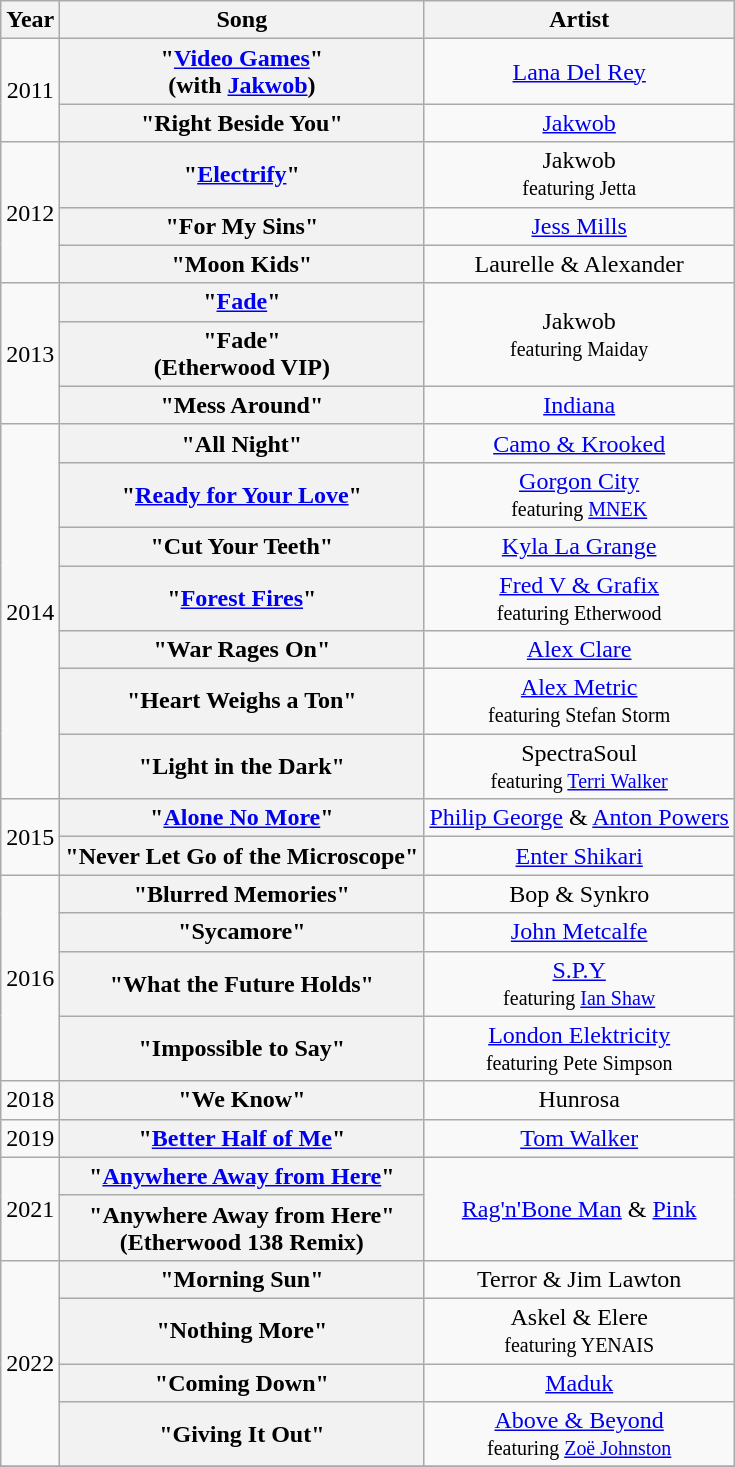<table class="wikitable plainrowheaders" style="text-align:center;">
<tr>
<th scope="col">Year</th>
<th scope="col">Song</th>
<th scope="col">Artist</th>
</tr>
<tr>
<td rowspan="2">2011</td>
<th scope="row">"<a href='#'>Video Games</a>"<br><span>(with <a href='#'>Jakwob</a>)</span></th>
<td><a href='#'>Lana Del Rey</a></td>
</tr>
<tr>
<th scope="row">"Right Beside You"</th>
<td><a href='#'>Jakwob</a></td>
</tr>
<tr>
<td rowspan="3">2012</td>
<th scope="row">"<a href='#'>Electrify</a>"</th>
<td>Jakwob<br><small>featuring Jetta</small></td>
</tr>
<tr>
<th scope="row">"For My Sins"</th>
<td><a href='#'>Jess Mills</a></td>
</tr>
<tr>
<th scope="row">"Moon Kids"</th>
<td>Laurelle & Alexander</td>
</tr>
<tr>
<td rowspan="3">2013</td>
<th scope="row">"<a href='#'>Fade</a>"</th>
<td rowspan="2">Jakwob<br><small>featuring Maiday</small></td>
</tr>
<tr>
<th scope="row">"Fade"<br><span>(Etherwood VIP)</span></th>
</tr>
<tr>
<th scope="row">"Mess Around"</th>
<td><a href='#'>Indiana</a></td>
</tr>
<tr>
<td rowspan="7">2014</td>
<th scope="row">"All Night"</th>
<td><a href='#'>Camo & Krooked</a></td>
</tr>
<tr>
<th scope="row">"<a href='#'>Ready for Your Love</a>"</th>
<td><a href='#'>Gorgon City</a><br><small>featuring <a href='#'>MNEK</a></small></td>
</tr>
<tr>
<th scope="row">"Cut Your Teeth"</th>
<td><a href='#'>Kyla La Grange</a></td>
</tr>
<tr>
<th scope="row">"<a href='#'>Forest Fires</a>"</th>
<td><a href='#'>Fred V & Grafix</a><br><small>featuring Etherwood</small></td>
</tr>
<tr>
<th scope="row">"War Rages On"</th>
<td><a href='#'>Alex Clare</a></td>
</tr>
<tr>
<th scope="row">"Heart Weighs a Ton"</th>
<td><a href='#'>Alex Metric</a><br><small>featuring Stefan Storm</small></td>
</tr>
<tr>
<th scope="row">"Light in the Dark"</th>
<td>SpectraSoul<br><small>featuring <a href='#'>Terri Walker</a></small></td>
</tr>
<tr>
<td rowspan="2">2015</td>
<th scope="row">"<a href='#'>Alone No More</a>"</th>
<td><a href='#'>Philip George</a> & <a href='#'>Anton Powers</a></td>
</tr>
<tr>
<th scope="row">"Never Let Go of the Microscope"</th>
<td><a href='#'>Enter Shikari</a></td>
</tr>
<tr>
<td rowspan="4">2016</td>
<th scope="row">"Blurred Memories"</th>
<td>Bop & Synkro</td>
</tr>
<tr>
<th scope="row">"Sycamore"</th>
<td><a href='#'>John Metcalfe</a></td>
</tr>
<tr>
<th scope="row">"What the Future Holds"</th>
<td><a href='#'>S.P.Y</a><br><small>featuring <a href='#'>Ian Shaw</a></small></td>
</tr>
<tr>
<th scope="row">"Impossible to Say"</th>
<td><a href='#'>London Elektricity</a><br><small>featuring Pete Simpson</small></td>
</tr>
<tr>
<td>2018</td>
<th scope="row">"We Know"</th>
<td>Hunrosa</td>
</tr>
<tr>
<td>2019</td>
<th scope="row">"<a href='#'>Better Half of Me</a>"</th>
<td><a href='#'>Tom Walker</a></td>
</tr>
<tr>
<td rowspan="2">2021</td>
<th scope="row">"<a href='#'>Anywhere Away from Here</a>"</th>
<td rowspan="2"><a href='#'>Rag'n'Bone Man</a> & <a href='#'>Pink</a></td>
</tr>
<tr>
<th scope="row">"Anywhere Away from Here"<br><span>(Etherwood 138 Remix)</span></th>
</tr>
<tr>
<td rowspan="4">2022</td>
<th scope="row">"Morning Sun"</th>
<td>Terror & Jim Lawton</td>
</tr>
<tr>
<th scope="row">"Nothing More"</th>
<td>Askel & Elere<br><small>featuring YENAIS</small></td>
</tr>
<tr>
<th scope="row">"Coming Down"</th>
<td><a href='#'>Maduk</a></td>
</tr>
<tr>
<th scope="row">"Giving It Out"</th>
<td><a href='#'>Above & Beyond</a><br><small>featuring <a href='#'>Zoë Johnston</a></small></td>
</tr>
<tr>
</tr>
</table>
